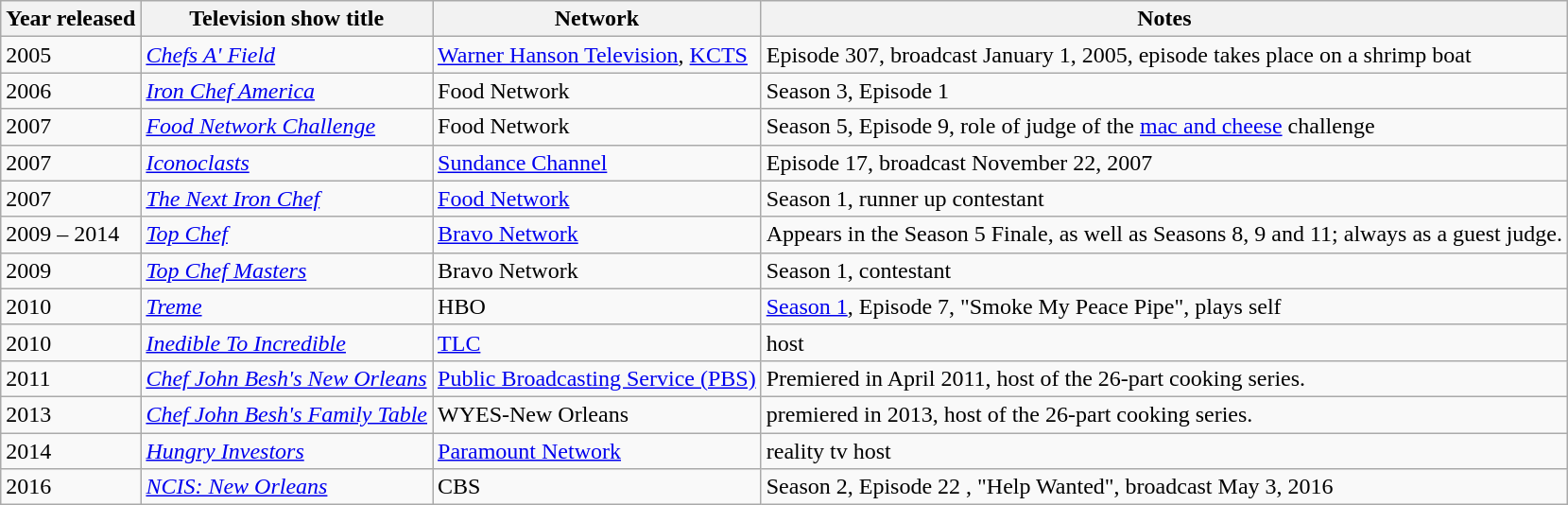<table class="wikitable sortable">
<tr>
<th>Year released</th>
<th>Television show title</th>
<th>Network</th>
<th>Notes</th>
</tr>
<tr>
<td>2005</td>
<td><em><a href='#'>Chefs A' Field</a></em></td>
<td><a href='#'>Warner Hanson Television</a>, <a href='#'>KCTS</a></td>
<td>Episode 307, broadcast January 1, 2005, episode takes place on a shrimp boat</td>
</tr>
<tr>
<td>2006</td>
<td><em><a href='#'>Iron Chef America</a></em></td>
<td>Food Network</td>
<td>Season 3, Episode 1</td>
</tr>
<tr>
<td>2007</td>
<td><em><a href='#'>Food Network Challenge</a></em></td>
<td>Food Network</td>
<td>Season 5, Episode 9, role of judge of the <a href='#'>mac and cheese</a> challenge</td>
</tr>
<tr>
<td>2007</td>
<td><em><a href='#'>Iconoclasts</a></em></td>
<td><a href='#'>Sundance Channel</a></td>
<td>Episode 17, broadcast November 22, 2007</td>
</tr>
<tr>
<td>2007</td>
<td><em><a href='#'>The Next Iron Chef</a></em></td>
<td><a href='#'>Food Network</a></td>
<td>Season 1, runner up contestant</td>
</tr>
<tr>
<td>2009 – 2014</td>
<td><em><a href='#'>Top Chef</a></em></td>
<td><a href='#'>Bravo Network</a></td>
<td>Appears in the Season 5 Finale, as well as Seasons 8, 9 and 11; always as a guest judge.</td>
</tr>
<tr>
<td>2009</td>
<td><em><a href='#'>Top Chef Masters</a></em></td>
<td>Bravo Network</td>
<td>Season 1, contestant</td>
</tr>
<tr>
<td>2010</td>
<td><em><a href='#'>Treme</a></em></td>
<td>HBO</td>
<td><a href='#'>Season 1</a>, Episode 7, "Smoke My Peace Pipe", plays self</td>
</tr>
<tr>
<td>2010</td>
<td><em><a href='#'>Inedible To Incredible</a></em></td>
<td><a href='#'>TLC</a></td>
<td>host</td>
</tr>
<tr>
<td>2011</td>
<td><em><a href='#'>Chef John Besh's New Orleans</a></em></td>
<td><a href='#'>Public Broadcasting Service (PBS)</a></td>
<td>Premiered in April 2011, host of the 26-part cooking series.</td>
</tr>
<tr>
<td>2013</td>
<td><em><a href='#'>Chef John Besh's Family Table</a></em></td>
<td>WYES-New Orleans</td>
<td>premiered in 2013, host of the 26-part cooking series.</td>
</tr>
<tr>
<td>2014</td>
<td><em><a href='#'>Hungry Investors</a></em></td>
<td><a href='#'>Paramount Network</a></td>
<td>reality tv host</td>
</tr>
<tr>
<td>2016</td>
<td><em><a href='#'>NCIS: New Orleans</a></em></td>
<td>CBS</td>
<td>Season 2, Episode 22 , "Help Wanted", broadcast May 3, 2016</td>
</tr>
</table>
